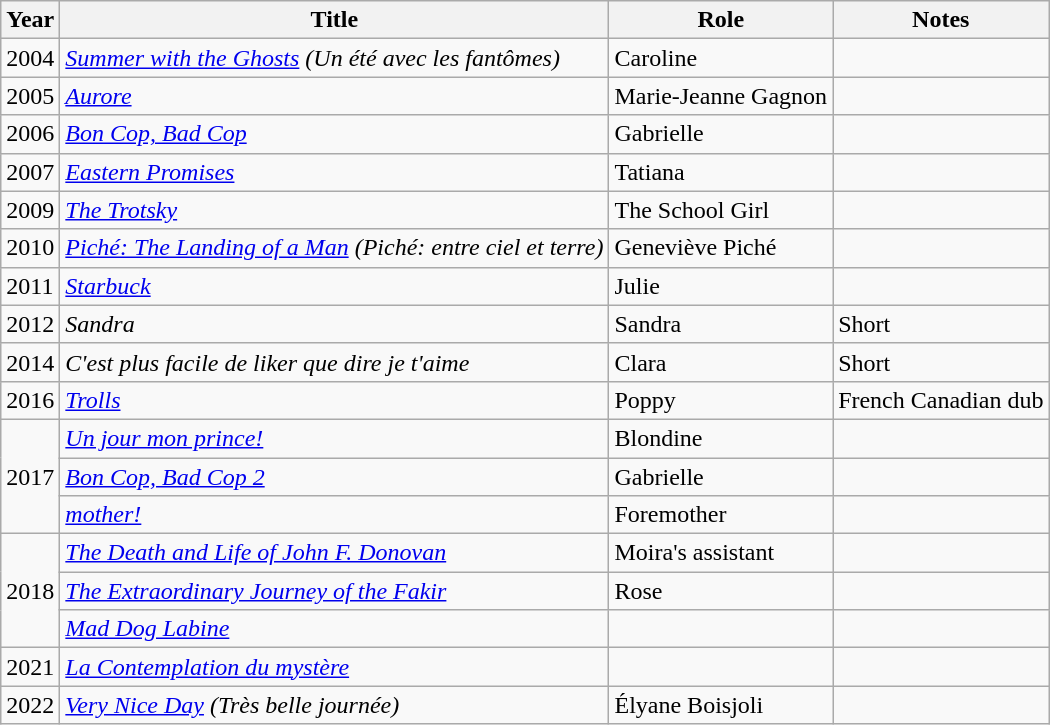<table class="wikitable">
<tr>
<th>Year</th>
<th>Title</th>
<th>Role</th>
<th>Notes</th>
</tr>
<tr>
<td>2004</td>
<td><em><a href='#'>Summer with the Ghosts</a> (Un été avec les fantômes)</em></td>
<td>Caroline</td>
<td></td>
</tr>
<tr>
<td>2005</td>
<td><em><a href='#'>Aurore</a></em></td>
<td>Marie-Jeanne Gagnon</td>
<td></td>
</tr>
<tr>
<td>2006</td>
<td><em><a href='#'>Bon Cop, Bad Cop</a></em></td>
<td>Gabrielle</td>
<td></td>
</tr>
<tr>
<td>2007</td>
<td><em><a href='#'>Eastern Promises</a></em></td>
<td>Tatiana</td>
<td></td>
</tr>
<tr>
<td>2009</td>
<td><em><a href='#'>The Trotsky</a></em></td>
<td>The School Girl</td>
<td></td>
</tr>
<tr>
<td>2010</td>
<td><em><a href='#'>Piché: The Landing of a Man</a> (Piché: entre ciel et terre)</em></td>
<td>Geneviève Piché</td>
<td></td>
</tr>
<tr>
<td>2011</td>
<td><em><a href='#'>Starbuck</a></em></td>
<td>Julie</td>
<td></td>
</tr>
<tr>
<td>2012</td>
<td><em>Sandra</em></td>
<td>Sandra</td>
<td>Short</td>
</tr>
<tr>
<td>2014</td>
<td><em>C'est plus facile de liker que dire je t'aime</em></td>
<td>Clara</td>
<td>Short</td>
</tr>
<tr>
<td>2016</td>
<td><a href='#'><em>Trolls</em></a></td>
<td>Poppy</td>
<td>French Canadian dub</td>
</tr>
<tr>
<td rowspan=3>2017</td>
<td><em><a href='#'>Un jour mon prince!</a></em></td>
<td>Blondine</td>
<td></td>
</tr>
<tr>
<td><em><a href='#'>Bon Cop, Bad Cop 2</a></em></td>
<td>Gabrielle</td>
<td></td>
</tr>
<tr>
<td><em><a href='#'>mother!</a></em></td>
<td>Foremother</td>
<td></td>
</tr>
<tr>
<td rowspan=3>2018</td>
<td><em><a href='#'>The Death and Life of John F. Donovan</a></em></td>
<td>Moira's assistant</td>
<td></td>
</tr>
<tr>
<td><em><a href='#'>The Extraordinary Journey of the Fakir</a></em></td>
<td>Rose</td>
<td></td>
</tr>
<tr>
<td><em><a href='#'>Mad Dog Labine</a></em></td>
<td></td>
<td></td>
</tr>
<tr>
<td>2021</td>
<td><em><a href='#'>La Contemplation du mystère</a></em></td>
<td></td>
<td></td>
</tr>
<tr>
<td>2022</td>
<td><em><a href='#'>Very Nice Day</a> (Très belle journée)</em></td>
<td>Élyane Boisjoli</td>
<td></td>
</tr>
</table>
